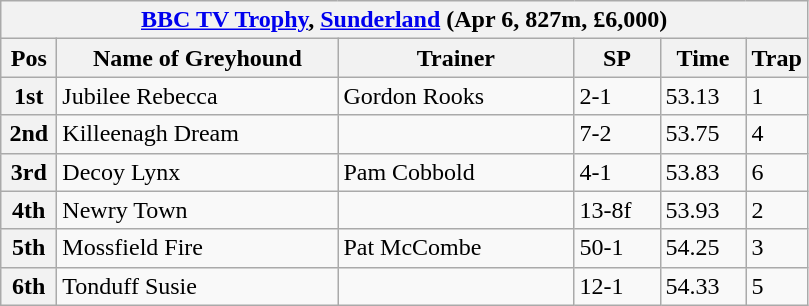<table class="wikitable">
<tr>
<th colspan="6"><a href='#'>BBC TV Trophy</a>, <a href='#'>Sunderland</a> (Apr 6, 827m, £6,000)</th>
</tr>
<tr>
<th width=30>Pos</th>
<th width=180>Name of Greyhound</th>
<th width=150>Trainer</th>
<th width=50>SP</th>
<th width=50>Time</th>
<th width=30>Trap</th>
</tr>
<tr>
<th>1st</th>
<td>Jubilee Rebecca</td>
<td>Gordon Rooks</td>
<td>2-1</td>
<td>53.13</td>
<td>1</td>
</tr>
<tr>
<th>2nd</th>
<td>Killeenagh Dream</td>
<td></td>
<td>7-2</td>
<td>53.75</td>
<td>4</td>
</tr>
<tr>
<th>3rd</th>
<td>Decoy Lynx</td>
<td>Pam Cobbold</td>
<td>4-1</td>
<td>53.83</td>
<td>6</td>
</tr>
<tr>
<th>4th</th>
<td>Newry Town</td>
<td></td>
<td>13-8f</td>
<td>53.93</td>
<td>2</td>
</tr>
<tr>
<th>5th</th>
<td>Mossfield Fire</td>
<td>Pat McCombe</td>
<td>50-1</td>
<td>54.25</td>
<td>3</td>
</tr>
<tr>
<th>6th</th>
<td>Tonduff Susie</td>
<td></td>
<td>12-1</td>
<td>54.33</td>
<td>5</td>
</tr>
</table>
